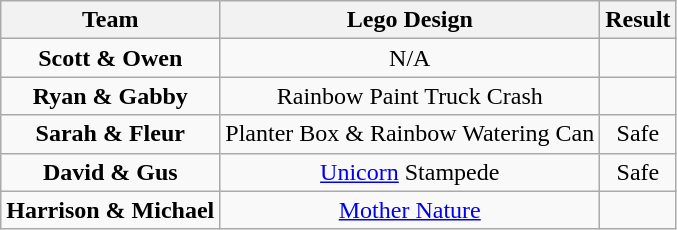<table class="wikitable" style="text-align:center">
<tr valign="top">
<th>Team</th>
<th>Lego Design</th>
<th>Result</th>
</tr>
<tr>
<td><strong>Scott & Owen</strong></td>
<td>N/A</td>
<td></td>
</tr>
<tr>
<td><strong>Ryan & Gabby</strong></td>
<td>Rainbow Paint Truck Crash</td>
<td></td>
</tr>
<tr>
<td><strong>Sarah & Fleur</strong></td>
<td>Planter Box & Rainbow Watering Can</td>
<td>Safe</td>
</tr>
<tr>
<td><strong>David & Gus</strong></td>
<td><a href='#'>Unicorn</a> Stampede</td>
<td>Safe</td>
</tr>
<tr>
<td><strong>Harrison & Michael</strong></td>
<td><a href='#'>Mother Nature</a></td>
<td></td>
</tr>
</table>
